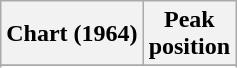<table class="wikitable sortable plainrowheaders">
<tr>
<th scope="col">Chart (1964)</th>
<th scope="col">Peak<br>position</th>
</tr>
<tr>
</tr>
<tr>
</tr>
</table>
